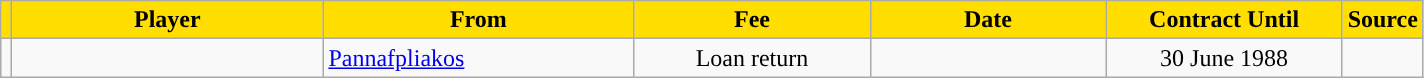<table class="wikitable sortable">
<tr>
<th style="background:#FFDE00"></th>
<th width=200 style="background:#FFDE00">Player</th>
<th width=200 style="background:#FFDE00">From</th>
<th width=150 style="background:#FFDE00">Fee</th>
<th width=150 style="background:#FFDE00">Date</th>
<th width=150 style="background:#FFDE00">Contract Until</th>
<th style="background:#FFDE00">Source</th>
</tr>
<tr>
<td align=center></td>
<td></td>
<td> <a href='#'>Pannafpliakos</a></td>
<td align=center>Loan return</td>
<td align=center></td>
<td align=center>30 June 1988</td>
<td align=center></td>
</tr>
</table>
